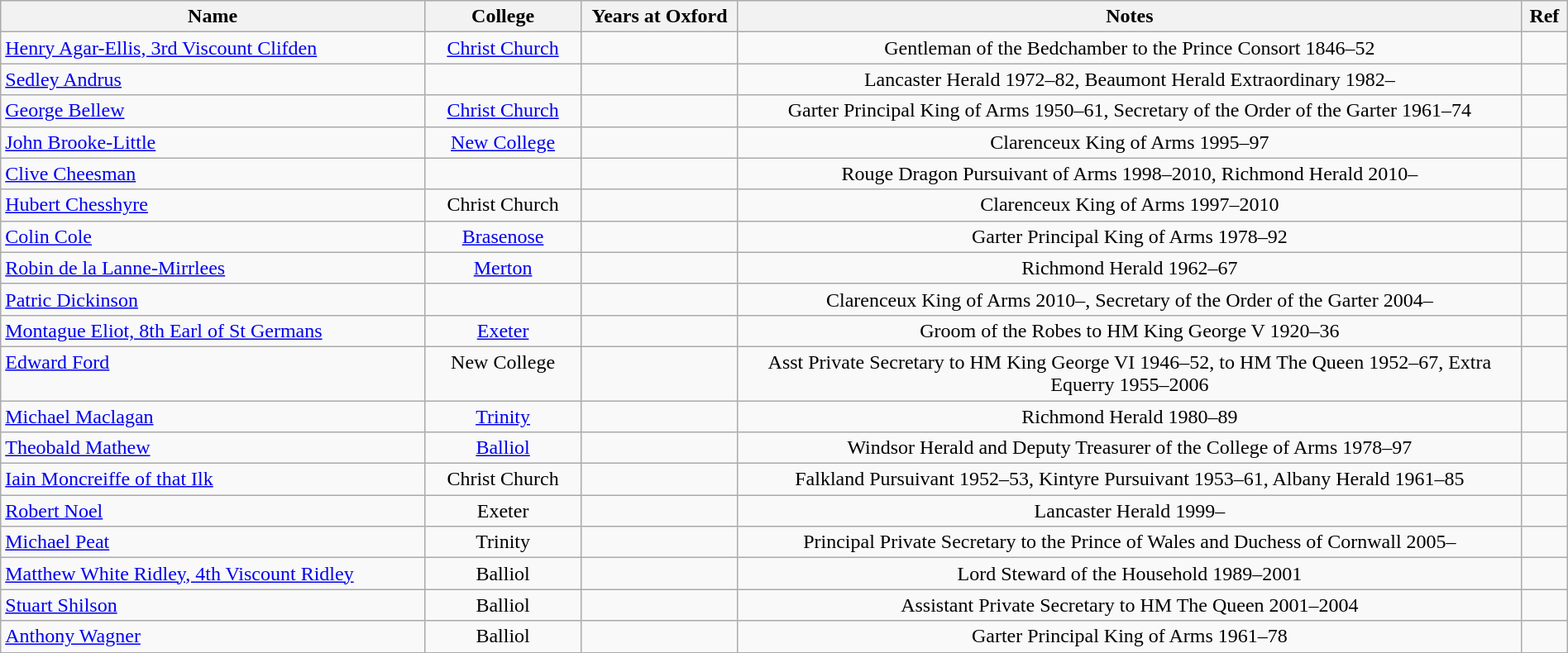<table class="wikitable sortable" style="width:100%">
<tr>
<th width="*">Name</th>
<th width="10%">College</th>
<th width="10%">Years at Oxford</th>
<th width="50%">Notes</th>
<th width="*">Ref</th>
</tr>
<tr valign="top">
<td><a href='#'>Henry Agar-Ellis, 3rd Viscount Clifden</a></td>
<td align="center"><a href='#'>Christ Church</a></td>
<td align="center"></td>
<td align="center">Gentleman of the Bedchamber to the Prince Consort 1846–52</td>
<td align="center"></td>
</tr>
<tr valign="top">
<td><a href='#'>Sedley Andrus</a></td>
<td align="center"></td>
<td align="center"></td>
<td align="center">Lancaster Herald 1972–82, Beaumont Herald Extraordinary 1982–</td>
<td align="center"></td>
</tr>
<tr valign="top">
<td><a href='#'>George Bellew</a></td>
<td align="center"><a href='#'>Christ Church</a></td>
<td align="center"></td>
<td align="center">Garter Principal King of Arms 1950–61, Secretary of the Order of the Garter 1961–74</td>
<td align="center"></td>
</tr>
<tr valign="top">
<td><a href='#'>John Brooke-Little</a></td>
<td align="center"><a href='#'>New College</a></td>
<td align="center"></td>
<td align="center">Clarenceux King of Arms 1995–97</td>
<td align="center"></td>
</tr>
<tr valign="top">
<td><a href='#'>Clive Cheesman</a></td>
<td align="center"></td>
<td align="center"></td>
<td align="center">Rouge Dragon Pursuivant of Arms 1998–2010, Richmond Herald 2010–</td>
<td align="center"></td>
</tr>
<tr valign="top">
<td><a href='#'>Hubert Chesshyre</a></td>
<td align="center">Christ Church</td>
<td align="center"></td>
<td align="center">Clarenceux King of Arms 1997–2010</td>
<td align="center"></td>
</tr>
<tr valign="top">
<td><a href='#'>Colin Cole</a></td>
<td align="center"><a href='#'>Brasenose</a></td>
<td align="center"></td>
<td align="center">Garter Principal King of Arms 1978–92</td>
<td align="center"></td>
</tr>
<tr valign="top">
<td><a href='#'>Robin de la Lanne-Mirrlees</a></td>
<td align="center"><a href='#'>Merton</a></td>
<td align="center"></td>
<td align="center">Richmond Herald 1962–67</td>
<td align="center"></td>
</tr>
<tr valign="top">
<td><a href='#'>Patric Dickinson</a></td>
<td align="center"></td>
<td align="center"></td>
<td align="center">Clarenceux King of Arms 2010–, Secretary of the Order of the Garter 2004–</td>
<td align="center"></td>
</tr>
<tr valign="top">
<td><a href='#'>Montague Eliot, 8th Earl of St Germans</a></td>
<td align="center"><a href='#'>Exeter</a></td>
<td align="center"></td>
<td align="center">Groom of the Robes to HM King George V 1920–36</td>
<td align="center"></td>
</tr>
<tr valign="top">
<td><a href='#'>Edward Ford</a></td>
<td align="center">New College</td>
<td align="center"></td>
<td align="center">Asst Private Secretary to HM King George VI 1946–52, to HM The Queen 1952–67, Extra Equerry 1955–2006</td>
<td align="center"></td>
</tr>
<tr valign="top">
<td><a href='#'>Michael Maclagan</a></td>
<td align="center"><a href='#'>Trinity</a></td>
<td align="center"></td>
<td align="center">Richmond Herald 1980–89</td>
<td align="center"></td>
</tr>
<tr valign="top">
<td><a href='#'>Theobald Mathew</a></td>
<td align="center"><a href='#'>Balliol</a></td>
<td align="center"></td>
<td align="center">Windsor Herald and Deputy Treasurer of the College of Arms 1978–97</td>
<td align="center"></td>
</tr>
<tr valign="top">
<td><a href='#'>Iain Moncreiffe of that Ilk</a></td>
<td align="center">Christ Church</td>
<td align="center"></td>
<td align="center">Falkland Pursuivant 1952–53, Kintyre Pursuivant 1953–61, Albany Herald 1961–85</td>
<td align="center"></td>
</tr>
<tr valign="top">
<td><a href='#'>Robert Noel</a></td>
<td align="center">Exeter</td>
<td align="center"></td>
<td align="center">Lancaster Herald 1999–</td>
<td align="center"></td>
</tr>
<tr valign="top">
<td><a href='#'>Michael Peat</a></td>
<td align="center">Trinity</td>
<td align="center"></td>
<td align="center">Principal Private Secretary to the Prince of Wales and Duchess of Cornwall 2005–</td>
<td align="center"></td>
</tr>
<tr valign="top">
<td><a href='#'>Matthew White Ridley, 4th Viscount Ridley</a></td>
<td align="center">Balliol</td>
<td align="center"></td>
<td align="center">Lord Steward of the Household 1989–2001</td>
<td align="center"></td>
</tr>
<tr valign="top">
<td><a href='#'>Stuart Shilson</a></td>
<td align="center">Balliol</td>
<td align="center"></td>
<td align="center">Assistant Private Secretary to HM The Queen 2001–2004</td>
<td align="center"></td>
</tr>
<tr valign="top">
<td><a href='#'>Anthony Wagner</a></td>
<td align="center">Balliol</td>
<td align="center"></td>
<td align="center">Garter Principal King of Arms 1961–78</td>
<td align="center"></td>
</tr>
</table>
